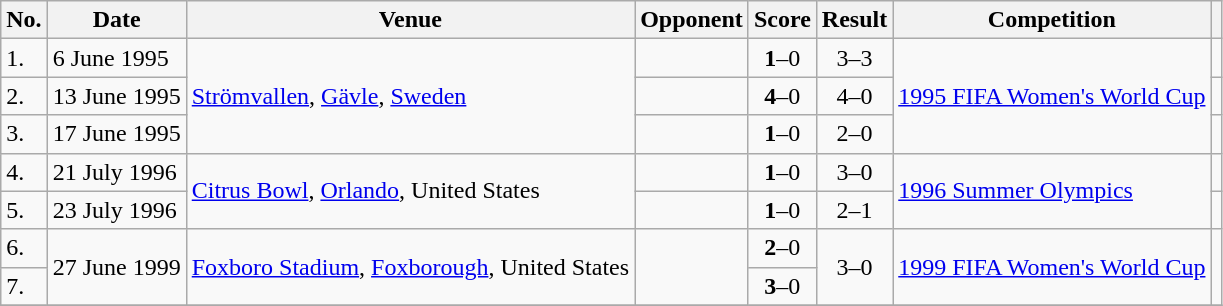<table class="wikitable">
<tr>
<th>No.</th>
<th>Date</th>
<th>Venue</th>
<th>Opponent</th>
<th>Score</th>
<th>Result</th>
<th>Competition</th>
<th scope="col" class="unsortable"></th>
</tr>
<tr>
<td>1.</td>
<td>6 June 1995</td>
<td rowspan=3><a href='#'>Strömvallen</a>, <a href='#'>Gävle</a>, <a href='#'>Sweden</a></td>
<td></td>
<td align=center><strong>1</strong>–0</td>
<td align=center>3–3</td>
<td rowspan=3><a href='#'>1995 FIFA Women's World Cup</a></td>
<td></td>
</tr>
<tr>
<td>2.</td>
<td>13 June 1995</td>
<td></td>
<td align=center><strong>4</strong>–0</td>
<td align=center>4–0</td>
<td></td>
</tr>
<tr>
<td>3.</td>
<td>17 June 1995</td>
<td></td>
<td align=center><strong>1</strong>–0</td>
<td align=center>2–0</td>
<td></td>
</tr>
<tr>
<td>4.</td>
<td>21 July 1996</td>
<td rowspan=2><a href='#'>Citrus Bowl</a>, <a href='#'>Orlando</a>, United States</td>
<td></td>
<td align=center><strong>1</strong>–0</td>
<td align=center>3–0</td>
<td rowspan=2><a href='#'>1996 Summer Olympics</a></td>
<td></td>
</tr>
<tr>
<td>5.</td>
<td>23 July 1996</td>
<td></td>
<td align=center><strong>1</strong>–0</td>
<td align=center>2–1</td>
<td></td>
</tr>
<tr>
<td>6.</td>
<td rowspan=2>27 June 1999</td>
<td rowspan=2><a href='#'>Foxboro Stadium</a>, <a href='#'>Foxborough</a>, United States</td>
<td rowspan=2></td>
<td align=center><strong>2</strong>–0</td>
<td rowspan=2 align=center>3–0</td>
<td rowspan=2><a href='#'>1999 FIFA Women's World Cup</a></td>
<td rowspan=2></td>
</tr>
<tr>
<td>7.</td>
<td align=center><strong>3</strong>–0</td>
</tr>
<tr>
</tr>
</table>
